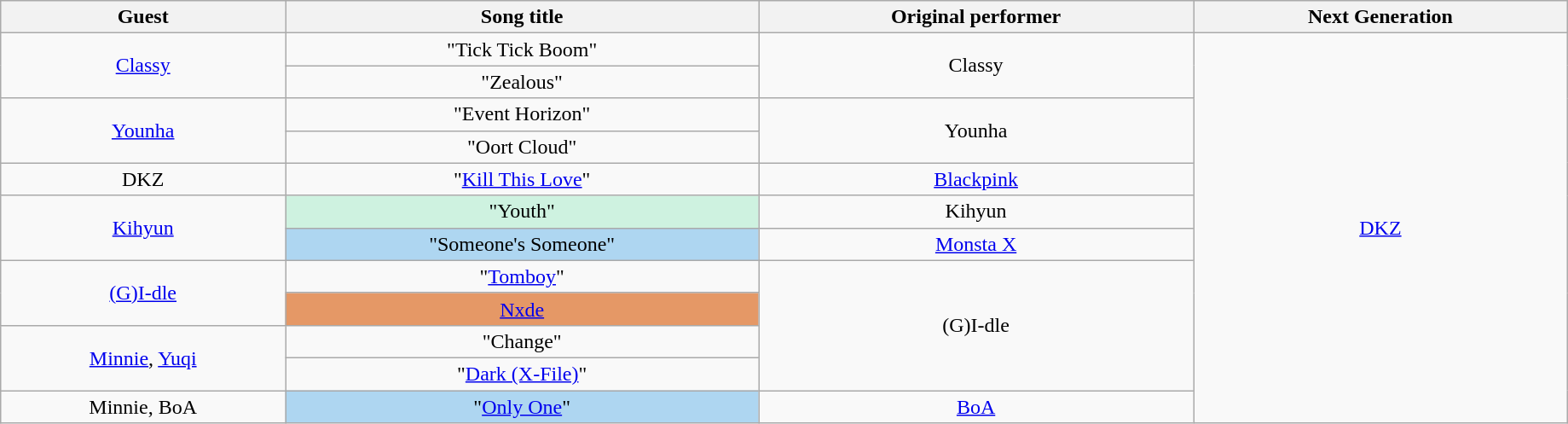<table Class ="wikitable" style="text-align:center; clear:both; text-align:center; width:97%">
<tr>
<th>Guest</th>
<th>Song title</th>
<th>Original performer</th>
<th>Next Generation</th>
</tr>
<tr>
<td rowspan="2"><a href='#'>Classy</a></td>
<td>"Tick Tick Boom"</td>
<td rowspan="2">Classy</td>
<td rowspan="12"><a href='#'>DKZ</a></td>
</tr>
<tr>
<td>"Zealous"</td>
</tr>
<tr>
<td rowspan="2"><a href='#'>Younha</a></td>
<td>"Event Horizon"</td>
<td rowspan="2">Younha</td>
</tr>
<tr>
<td>"Oort Cloud"</td>
</tr>
<tr>
<td>DKZ</td>
<td>"<a href='#'>Kill This Love</a>"</td>
<td><a href='#'>Blackpink</a></td>
</tr>
<tr>
<td rowspan="2"><a href='#'>Kihyun</a></td>
<td bgcolor="#CEF2E0">"Youth"</td>
<td>Kihyun</td>
</tr>
<tr>
<td bgcolor="#aed6f1">"Someone's Someone"</td>
<td><a href='#'>Monsta X</a></td>
</tr>
<tr>
<td rowspan="2"><a href='#'>(G)I-dle</a></td>
<td>"<a href='#'>Tomboy</a>"</td>
<td rowspan="4">(G)I-dle</td>
</tr>
<tr>
<td bgcolor="#E59866"><a href='#'>Nxde</a></td>
</tr>
<tr>
<td rowspan="2"><a href='#'>Minnie</a>, <a href='#'>Yuqi</a></td>
<td>"Change"</td>
</tr>
<tr>
<td>"<a href='#'>Dark (X-File)</a>"</td>
</tr>
<tr>
<td>Minnie, BoA</td>
<td bgcolor="#aed6f1">"<a href='#'>Only One</a>"</td>
<td><a href='#'>BoA</a></td>
</tr>
</table>
